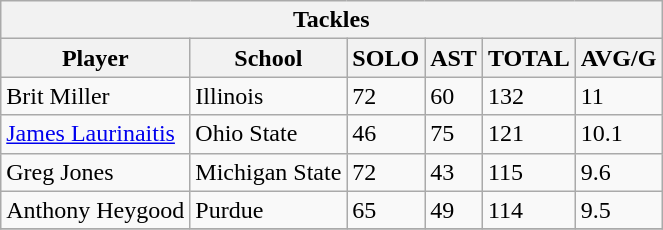<table class="wikitable">
<tr>
<th colspan="7" align="center">Tackles</th>
</tr>
<tr>
<th>Player</th>
<th>School</th>
<th>SOLO</th>
<th>AST</th>
<th>TOTAL</th>
<th>AVG/G</th>
</tr>
<tr>
<td>Brit Miller</td>
<td>Illinois</td>
<td>72</td>
<td>60</td>
<td>132</td>
<td>11</td>
</tr>
<tr>
<td><a href='#'>James Laurinaitis</a></td>
<td>Ohio State</td>
<td>46</td>
<td>75</td>
<td>121</td>
<td>10.1</td>
</tr>
<tr>
<td>Greg Jones</td>
<td>Michigan State</td>
<td>72</td>
<td>43</td>
<td>115</td>
<td>9.6</td>
</tr>
<tr>
<td>Anthony Heygood</td>
<td>Purdue</td>
<td>65</td>
<td>49</td>
<td>114</td>
<td>9.5</td>
</tr>
<tr>
</tr>
</table>
